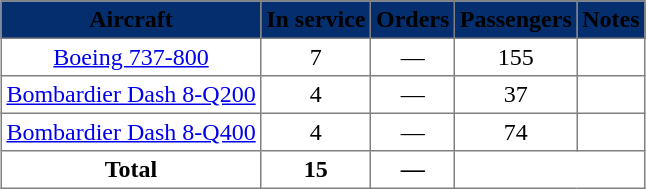<table class="toccolours" border="1" cellpadding="3" style="border-collapse:collapse;margin:auto;text-align:center">
<tr style="background:#042e6e;">
<th><span>Aircraft</span></th>
<th><span>In service</span></th>
<th><span>Orders</span></th>
<th><span>Passengers</span></th>
<th><span>Notes   </span></th>
</tr>
<tr>
<td><a href='#'>Boeing 737-800</a></td>
<td>7</td>
<td>—</td>
<td>155</td>
<td></td>
</tr>
<tr>
<td><a href='#'>Bombardier Dash 8-Q200</a></td>
<td>4</td>
<td>—</td>
<td>37</td>
<td></td>
</tr>
<tr>
<td><a href='#'>Bombardier Dash 8-Q400</a></td>
<td>4</td>
<td>—</td>
<td>74</td>
<td></td>
</tr>
<tr>
<th>Total</th>
<th>15</th>
<th>—</th>
<th colspan="2"></th>
</tr>
</table>
